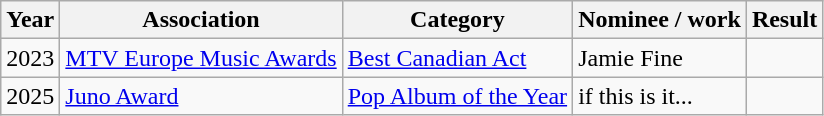<table class="wikitable">
<tr>
<th>Year</th>
<th>Association</th>
<th>Category</th>
<th>Nominee / work</th>
<th>Result</th>
</tr>
<tr>
<td>2023</td>
<td><a href='#'>MTV Europe Music Awards</a></td>
<td><a href='#'>Best Canadian Act</a></td>
<td>Jamie Fine</td>
<td></td>
</tr>
<tr>
<td>2025</td>
<td><a href='#'>Juno Award</a></td>
<td><a href='#'>Pop Album of the Year</a></td>
<td>if this is it...</td>
<td></td>
</tr>
</table>
